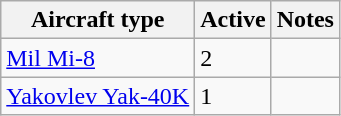<table class="wikitable sortable">
<tr>
<th>Aircraft type</th>
<th>Active</th>
<th>Notes</th>
</tr>
<tr>
<td><a href='#'>Mil Mi-8</a></td>
<td>2</td>
<td></td>
</tr>
<tr>
<td><a href='#'>Yakovlev Yak-40K</a></td>
<td>1</td>
<td></td>
</tr>
</table>
